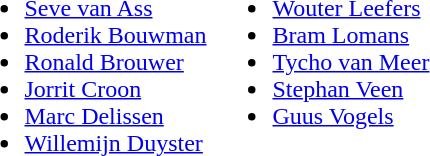<table>
<tr style="vertical-align:top">
<td><br><ul><li><a href='#'>Seve van Ass</a></li><li><a href='#'>Roderik Bouwman</a></li><li><a href='#'>Ronald Brouwer</a></li><li><a href='#'>Jorrit Croon</a></li><li><a href='#'>Marc Delissen</a></li><li><a href='#'>Willemijn Duyster</a></li></ul></td>
<td><br><ul><li><a href='#'>Wouter Leefers</a></li><li><a href='#'>Bram Lomans</a></li><li><a href='#'>Tycho van Meer</a></li><li><a href='#'>Stephan Veen</a></li><li><a href='#'>Guus Vogels</a></li></ul></td>
</tr>
</table>
